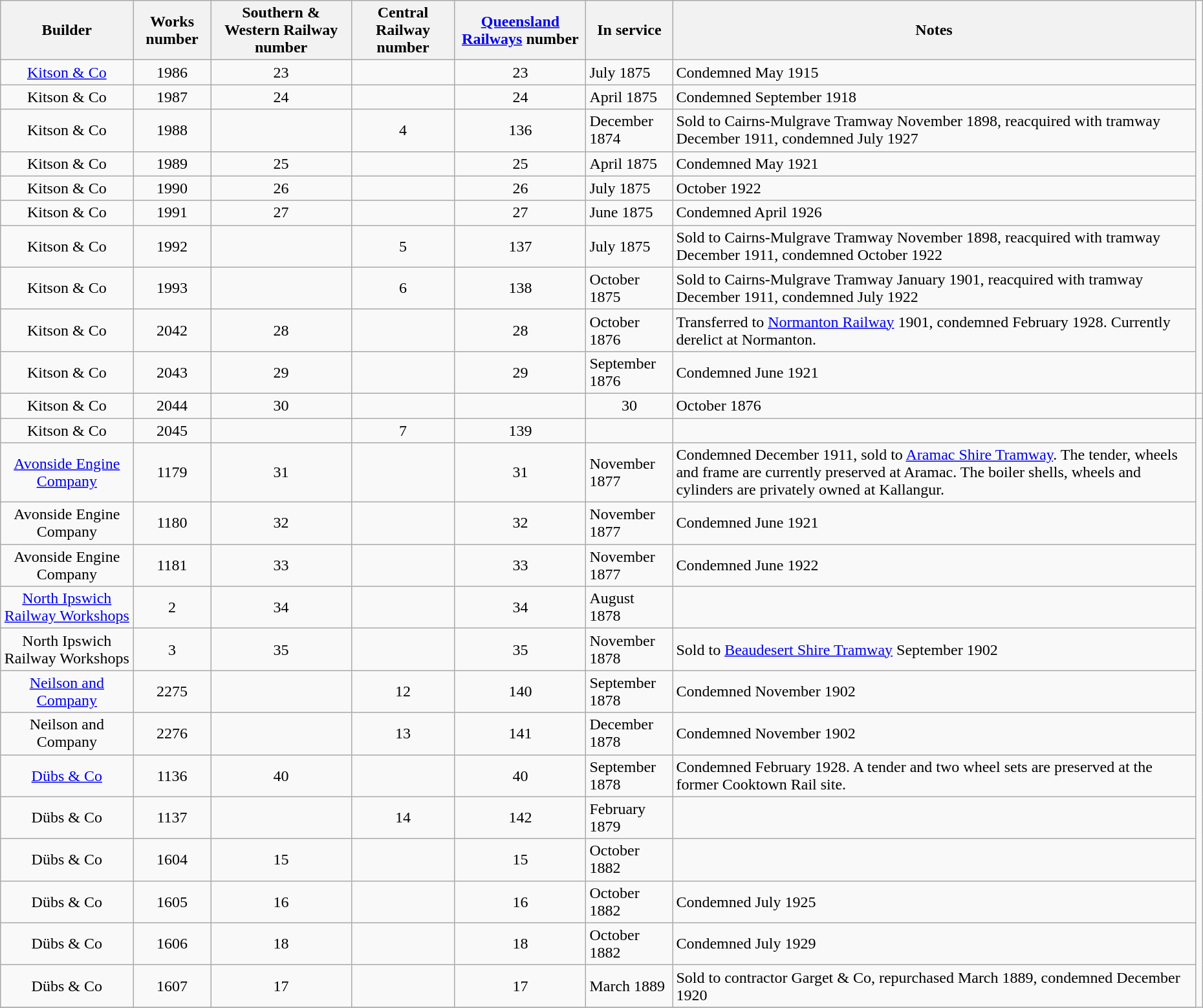<table cellpadding="2">
<tr>
<td><br><table class="wikitable sortable">
<tr>
<th>Builder</th>
<th>Works number</th>
<th>Southern & Western Railway number</th>
<th>Central Railway number</th>
<th><a href='#'>Queensland Railways</a> number</th>
<th>In service</th>
<th>Notes</th>
</tr>
<tr>
<td align=center><a href='#'>Kitson & Co</a></td>
<td align=center>1986</td>
<td align=center>23</td>
<td align=center></td>
<td align=center>23</td>
<td>July 1875</td>
<td>Condemned May 1915</td>
</tr>
<tr>
<td align=center>Kitson & Co</td>
<td align=center>1987</td>
<td align=center>24</td>
<td align=center></td>
<td align=center>24</td>
<td>April 1875</td>
<td>Condemned September 1918</td>
</tr>
<tr>
<td align=center>Kitson & Co</td>
<td align=center>1988</td>
<td align=center></td>
<td align=center>4</td>
<td align=center>136</td>
<td>December 1874</td>
<td>Sold to Cairns-Mulgrave Tramway November 1898, reacquired with tramway December 1911, condemned July 1927</td>
</tr>
<tr>
<td align=center>Kitson & Co</td>
<td align=center>1989</td>
<td align=center>25</td>
<td align=center></td>
<td align=center>25</td>
<td>April 1875</td>
<td>Condemned May 1921</td>
</tr>
<tr>
<td align=center>Kitson & Co</td>
<td align=center>1990</td>
<td align=center>26</td>
<td align=center></td>
<td align=center>26</td>
<td>July 1875</td>
<td>October 1922</td>
</tr>
<tr>
<td align=center>Kitson & Co</td>
<td align=center>1991</td>
<td align=center>27</td>
<td align=center></td>
<td align=center>27</td>
<td>June 1875</td>
<td>Condemned April 1926</td>
</tr>
<tr>
<td align=center>Kitson & Co</td>
<td align=center>1992</td>
<td align=center></td>
<td align=center>5</td>
<td align=center>137</td>
<td>July 1875</td>
<td>Sold to Cairns-Mulgrave Tramway November 1898, reacquired with tramway December 1911, condemned October 1922</td>
</tr>
<tr>
<td align=center>Kitson & Co</td>
<td align=center>1993</td>
<td align=center></td>
<td align=center>6</td>
<td align=center>138</td>
<td>October 1875</td>
<td>Sold to Cairns-Mulgrave Tramway January 1901, reacquired with tramway December 1911, condemned July 1922</td>
</tr>
<tr>
<td align=center>Kitson & Co</td>
<td align=center>2042</td>
<td align=center>28</td>
<td align=center></td>
<td align=center>28</td>
<td>October 1876</td>
<td>Transferred to <a href='#'>Normanton Railway</a> 1901, condemned February 1928. Currently derelict at Normanton.</td>
</tr>
<tr>
<td align=center>Kitson & Co</td>
<td align=center>2043</td>
<td align=center>29</td>
<td align=center></td>
<td align=center>29</td>
<td>September 1876</td>
<td>Condemned June 1921</td>
</tr>
<tr>
<td align=center>Kitson & Co</td>
<td align=center>2044</td>
<td align=center>30</td>
<td align=center></td>
<td align=center></td>
<td align=center>30</td>
<td>October 1876</td>
<td></td>
</tr>
<tr>
<td align=center>Kitson & Co</td>
<td align=center>2045</td>
<td align=center></td>
<td align=center>7</td>
<td align=center>139</td>
<td></td>
<td></td>
</tr>
<tr>
<td align=center><a href='#'>Avonside Engine Company</a></td>
<td align=center>1179</td>
<td align=center>31</td>
<td align=center></td>
<td align=center>31</td>
<td>November 1877</td>
<td>Condemned December 1911, sold to <a href='#'>Aramac Shire Tramway</a>. The tender, wheels and frame are currently preserved at Aramac. The boiler shells, wheels and cylinders are privately owned at Kallangur.</td>
</tr>
<tr>
<td align=center>Avonside Engine Company</td>
<td align=center>1180</td>
<td align=center>32</td>
<td align=center></td>
<td align=center>32</td>
<td>November 1877</td>
<td>Condemned June 1921</td>
</tr>
<tr>
<td align=center>Avonside Engine Company</td>
<td align=center>1181</td>
<td align=center>33</td>
<td align=center></td>
<td align=center>33</td>
<td>November 1877</td>
<td>Condemned June 1922</td>
</tr>
<tr>
<td align=center><a href='#'>North Ipswich Railway Workshops</a></td>
<td align=center>2</td>
<td align=center>34</td>
<td align=center></td>
<td align=center>34</td>
<td>August 1878</td>
<td></td>
</tr>
<tr>
<td align=center>North Ipswich Railway Workshops</td>
<td align=center>3</td>
<td align=center>35</td>
<td align=center></td>
<td align=center>35</td>
<td>November 1878</td>
<td>Sold to <a href='#'>Beaudesert Shire Tramway</a> September 1902</td>
</tr>
<tr>
<td align=center><a href='#'>Neilson and Company</a></td>
<td align=center>2275</td>
<td align=center></td>
<td align=center>12</td>
<td align=center>140</td>
<td>September 1878</td>
<td>Condemned November 1902</td>
</tr>
<tr>
<td align=center>Neilson and Company</td>
<td align=center>2276</td>
<td align=center></td>
<td align=center>13</td>
<td align=center>141</td>
<td>December 1878</td>
<td>Condemned November 1902</td>
</tr>
<tr>
<td align=center><a href='#'>Dübs & Co</a></td>
<td align=center>1136</td>
<td align=center>40</td>
<td align=center></td>
<td align=center>40</td>
<td>September 1878</td>
<td>Condemned February 1928. A tender and two wheel sets are preserved at the former Cooktown Rail site.</td>
</tr>
<tr>
<td align=center>Dübs & Co</td>
<td align=center>1137</td>
<td align=center></td>
<td align=center>14</td>
<td align=center>142</td>
<td>February 1879</td>
<td></td>
</tr>
<tr>
<td align=center>Dübs & Co</td>
<td align=center>1604</td>
<td align=center>15</td>
<td align=center></td>
<td align=center>15</td>
<td>October 1882</td>
<td></td>
</tr>
<tr>
<td align=center>Dübs & Co</td>
<td align=center>1605</td>
<td align=center>16</td>
<td align=center></td>
<td align=center>16</td>
<td>October 1882</td>
<td>Condemned July 1925</td>
</tr>
<tr>
<td align=center>Dübs & Co</td>
<td align=center>1606</td>
<td align=center>18</td>
<td align=center></td>
<td align=center>18</td>
<td>October 1882</td>
<td>Condemned July 1929</td>
</tr>
<tr>
<td align=center>Dübs & Co</td>
<td align=center>1607</td>
<td align=center>17</td>
<td align=center></td>
<td align=center>17</td>
<td>March 1889</td>
<td>Sold to contractor Garget & Co, repurchased March 1889, condemned December 1920</td>
</tr>
<tr>
</tr>
</table>
</td>
</tr>
</table>
